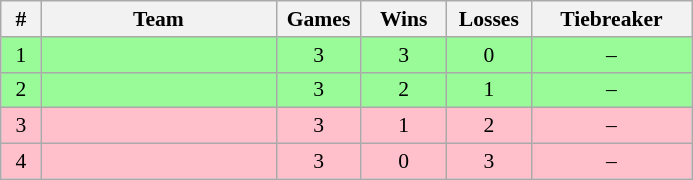<table class=wikitable style="text-align:center; font-size:90%">
<tr>
<th width=20>#</th>
<th width=150>Team</th>
<th width=50>Games</th>
<th width=50>Wins</th>
<th width=50>Losses</th>
<th width=100>Tiebreaker</th>
</tr>
<tr style="background:#98fb98;">
<td>1</td>
<td align=left></td>
<td>3</td>
<td>3</td>
<td>0</td>
<td>–</td>
</tr>
<tr style="background:#98fb98;">
<td>2</td>
<td align=left></td>
<td>3</td>
<td>2</td>
<td>1</td>
<td>–</td>
</tr>
<tr style="background:pink;">
<td>3</td>
<td align=left></td>
<td>3</td>
<td>1</td>
<td>2</td>
<td>–</td>
</tr>
<tr style="background:pink;">
<td>4</td>
<td align=left></td>
<td>3</td>
<td>0</td>
<td>3</td>
<td>–</td>
</tr>
</table>
